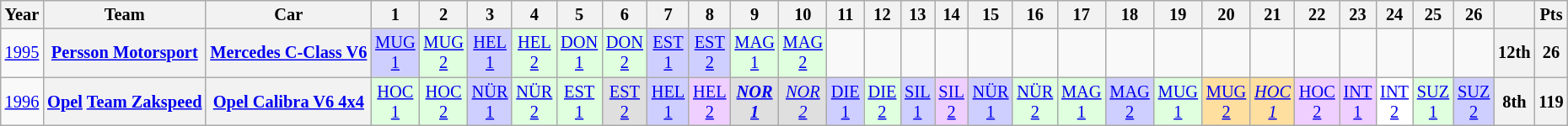<table class="wikitable" border="1" style="text-align:center; font-size:85%;">
<tr>
<th>Year</th>
<th>Team</th>
<th>Car</th>
<th>1</th>
<th>2</th>
<th>3</th>
<th>4</th>
<th>5</th>
<th>6</th>
<th>7</th>
<th>8</th>
<th>9</th>
<th>10</th>
<th>11</th>
<th>12</th>
<th>13</th>
<th>14</th>
<th>15</th>
<th>16</th>
<th>17</th>
<th>18</th>
<th>19</th>
<th>20</th>
<th>21</th>
<th>22</th>
<th>23</th>
<th>24</th>
<th>25</th>
<th>26</th>
<th></th>
<th>Pts</th>
</tr>
<tr>
<td><a href='#'>1995</a></td>
<th><a href='#'>Persson Motorsport</a></th>
<th><a href='#'>Mercedes C-Class V6</a></th>
<td style="background:#CFCFFF;"><a href='#'>MUG<br>1</a><br></td>
<td style="background:#DFFFDF;"><a href='#'>MUG<br>2</a><br></td>
<td style="background:#CFCFFF;"><a href='#'>HEL<br>1</a><br></td>
<td style="background:#DFFFDF;"><a href='#'>HEL<br>2</a><br></td>
<td style="background:#DFFFDF;"><a href='#'>DON<br>1</a><br></td>
<td style="background:#DFFFDF;"><a href='#'>DON<br>2</a><br></td>
<td style="background:#CFCFFF;"><a href='#'>EST<br>1</a><br></td>
<td style="background:#CFCFFF;"><a href='#'>EST<br>2</a><br></td>
<td style="background:#DFFFDF;"><a href='#'>MAG<br>1</a><br></td>
<td style="background:#DFFFDF;"><a href='#'>MAG<br>2</a><br></td>
<td></td>
<td></td>
<td></td>
<td></td>
<td></td>
<td></td>
<td></td>
<td></td>
<td></td>
<td></td>
<td></td>
<td></td>
<td></td>
<td></td>
<td></td>
<td></td>
<th>12th</th>
<th>26</th>
</tr>
<tr>
<td><a href='#'>1996</a></td>
<th><a href='#'>Opel</a> <a href='#'>Team Zakspeed</a></th>
<th><a href='#'>Opel Calibra V6 4x4</a></th>
<td style="background:#DFFFDF;"><a href='#'>HOC<br>1</a><br></td>
<td style="background:#DFFFDF;"><a href='#'>HOC<br>2</a><br></td>
<td style="background:#CFCFFF;"><a href='#'>NÜR<br>1</a><br></td>
<td style="background:#DFFFDF;"><a href='#'>NÜR<br>2</a><br></td>
<td style="background:#DFFFDF;"><a href='#'>EST<br>1</a><br></td>
<td style="background:#DFDFDF;"><a href='#'>EST<br>2</a><br></td>
<td style="background:#CFCFFF;"><a href='#'>HEL<br>1</a><br></td>
<td style="background:#EFCFFF;"><a href='#'>HEL<br>2</a><br></td>
<td style="background:#DFDFDF;"><strong><em><a href='#'>NOR<br>1</a></em></strong><br></td>
<td style="background:#DFDFDF;"><em><a href='#'>NOR<br>2</a></em><br></td>
<td style="background:#CFCFFF;"><a href='#'>DIE<br>1</a><br></td>
<td style="background:#DFFFDF;"><a href='#'>DIE<br>2</a><br></td>
<td style="background:#CFCFFF;"><a href='#'>SIL<br>1</a><br></td>
<td style="background:#EFCFFF;"><a href='#'>SIL<br>2</a><br></td>
<td style="background:#CFCFFF;"><a href='#'>NÜR<br>1</a><br></td>
<td style="background:#DFFFDF;"><a href='#'>NÜR<br>2</a><br></td>
<td style="background:#DFFFDF;"><a href='#'>MAG<br>1</a><br></td>
<td style="background:#CFCFFF;"><a href='#'>MAG<br>2</a><br></td>
<td style="background:#DFFFDF;"><a href='#'>MUG<br>1</a><br></td>
<td style="background:#FFDF9F;"><a href='#'>MUG<br>2</a><br></td>
<td style="background:#FFDF9F;"><em><a href='#'>HOC<br>1</a></em><br></td>
<td style="background:#EFCFFF;"><a href='#'>HOC<br>2</a><br></td>
<td style="background:#EFCFFF;"><a href='#'>INT<br>1</a><br></td>
<td style="background:#FFFFFF;"><a href='#'>INT<br>2</a><br></td>
<td style="background:#DFFFDF;"><a href='#'>SUZ<br>1</a><br></td>
<td style="background:#CFCFFF;"><a href='#'>SUZ<br>2</a><br></td>
<th>8th</th>
<th>119</th>
</tr>
</table>
